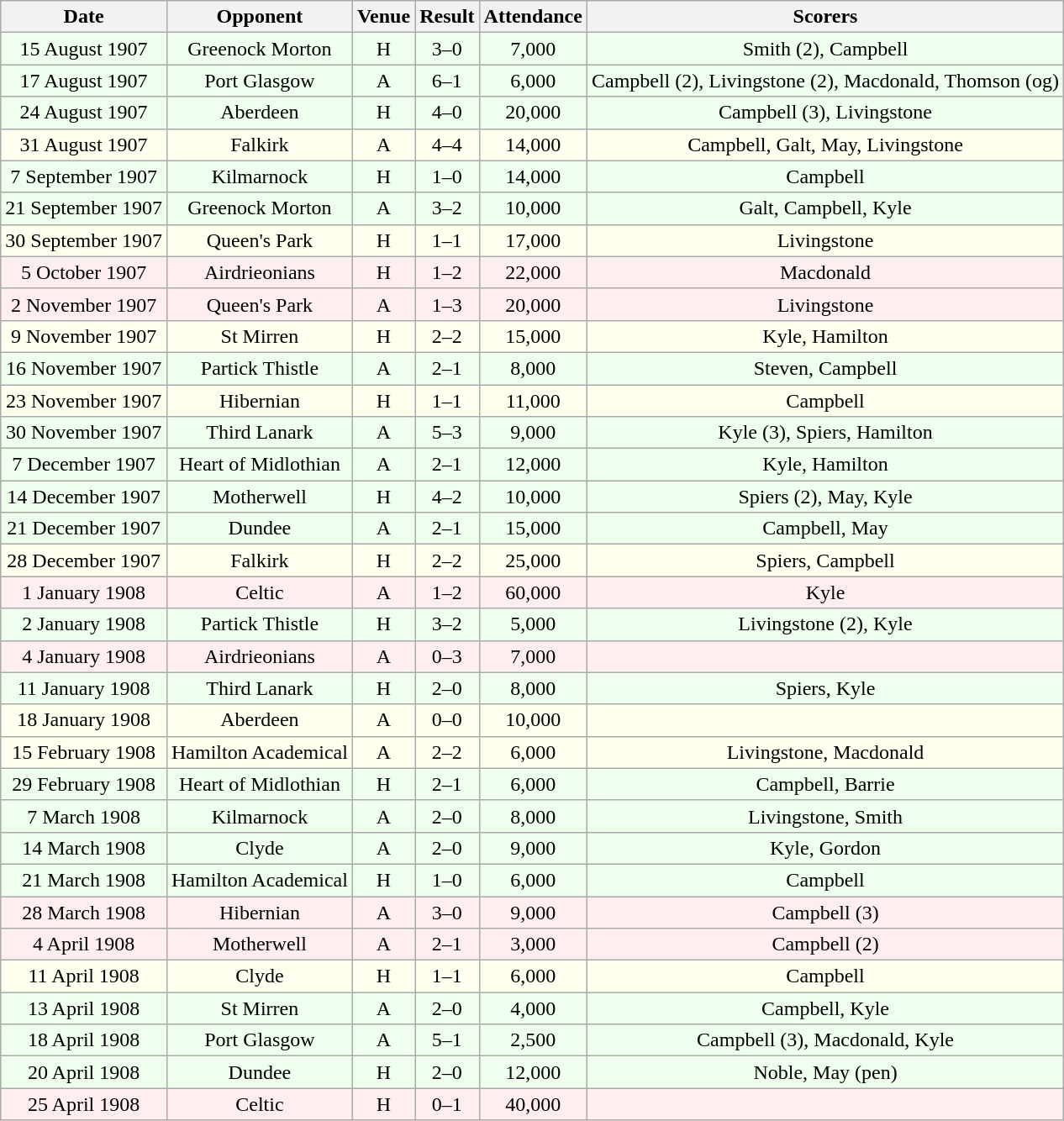<table class="wikitable sortable" style="font-size:100%; text-align:center">
<tr>
<th>Date</th>
<th>Opponent</th>
<th>Venue</th>
<th>Result</th>
<th>Attendance</th>
<th>Scorers</th>
</tr>
<tr bgcolor = "#EEFFEE">
<td>15 August 1907</td>
<td>Greenock Morton</td>
<td>H</td>
<td>3–0</td>
<td>7,000</td>
<td>Smith (2), Campbell</td>
</tr>
<tr bgcolor = "#EEFFEE">
<td>17 August 1907</td>
<td>Port Glasgow</td>
<td>A</td>
<td>6–1</td>
<td>6,000</td>
<td>Campbell (2), Livingstone (2), Macdonald, Thomson (og)</td>
</tr>
<tr bgcolor = "#EEFFEE">
<td>24 August 1907</td>
<td>Aberdeen</td>
<td>H</td>
<td>4–0</td>
<td>20,000</td>
<td>Campbell (3), Livingstone</td>
</tr>
<tr bgcolor = "#FFFFEE">
<td>31 August 1907</td>
<td>Falkirk</td>
<td>A</td>
<td>4–4</td>
<td>14,000</td>
<td>Campbell, Galt, May, Livingstone</td>
</tr>
<tr bgcolor = "#EEFFEE">
<td>7 September 1907</td>
<td>Kilmarnock</td>
<td>H</td>
<td>1–0</td>
<td>14,000</td>
<td>Campbell</td>
</tr>
<tr bgcolor = "#EEFFEE">
<td>21 September 1907</td>
<td>Greenock Morton</td>
<td>A</td>
<td>3–2</td>
<td>10,000</td>
<td>Galt, Campbell, Kyle</td>
</tr>
<tr bgcolor = "#FFFFEE">
<td>30 September 1907</td>
<td>Queen's Park</td>
<td>H</td>
<td>1–1</td>
<td>17,000</td>
<td>Livingstone</td>
</tr>
<tr bgcolor = "#FFEEEE">
<td>5 October 1907</td>
<td>Airdrieonians</td>
<td>H</td>
<td>1–2</td>
<td>22,000</td>
<td>Macdonald</td>
</tr>
<tr bgcolor = "#FFEEEE">
<td>2 November 1907</td>
<td>Queen's Park</td>
<td>A</td>
<td>1–3</td>
<td>20,000</td>
<td>Livingstone</td>
</tr>
<tr bgcolor = "#FFFFEE">
<td>9 November 1907</td>
<td>St Mirren</td>
<td>H</td>
<td>2–2</td>
<td>15,000</td>
<td>Kyle, Hamilton</td>
</tr>
<tr bgcolor = "#EEFFEE">
<td>16 November 1907</td>
<td>Partick Thistle</td>
<td>A</td>
<td>2–1</td>
<td>8,000</td>
<td>Steven, Campbell</td>
</tr>
<tr bgcolor = "#FFFFEE">
<td>23 November 1907</td>
<td>Hibernian</td>
<td>H</td>
<td>1–1</td>
<td>11,000</td>
<td>Campbell</td>
</tr>
<tr bgcolor = "#EEFFEE">
<td>30 November 1907</td>
<td>Third Lanark</td>
<td>A</td>
<td>5–3</td>
<td>9,000</td>
<td>Kyle (3), Spiers, Hamilton</td>
</tr>
<tr bgcolor = "#EEFFEE">
<td>7 December 1907</td>
<td>Heart of Midlothian</td>
<td>A</td>
<td>2–1</td>
<td>12,000</td>
<td> Kyle, Hamilton</td>
</tr>
<tr bgcolor = "#EEFFEE">
<td>14 December 1907</td>
<td>Motherwell</td>
<td>H</td>
<td>4–2</td>
<td>10,000</td>
<td>Spiers (2), May, Kyle</td>
</tr>
<tr bgcolor = "#EEFFEE">
<td>21 December 1907</td>
<td>Dundee</td>
<td>A</td>
<td>2–1</td>
<td>15,000</td>
<td>Campbell, May</td>
</tr>
<tr bgcolor = "#FFFFEE">
<td>28 December 1907</td>
<td>Falkirk</td>
<td>H</td>
<td>2–2</td>
<td>25,000</td>
<td>Spiers, Campbell</td>
</tr>
<tr bgcolor = "#FFEEEE">
<td>1 January 1908</td>
<td>Celtic</td>
<td>A</td>
<td>1–2</td>
<td>60,000</td>
<td>Kyle</td>
</tr>
<tr bgcolor = "#EEFFEE">
<td>2 January 1908</td>
<td>Partick Thistle</td>
<td>H</td>
<td>3–2</td>
<td>5,000</td>
<td>Livingstone (2), Kyle</td>
</tr>
<tr bgcolor = "#FFEEEE">
<td>4 January 1908</td>
<td>Airdrieonians</td>
<td>A</td>
<td>0–3</td>
<td>7,000</td>
<td></td>
</tr>
<tr bgcolor = "#EEFFEE">
<td>11 January 1908</td>
<td>Third Lanark</td>
<td>H</td>
<td>2–0</td>
<td>8,000</td>
<td>Spiers, Kyle</td>
</tr>
<tr bgcolor = "#FFFFEE">
<td>18 January 1908</td>
<td>Aberdeen</td>
<td>A</td>
<td>0–0</td>
<td>10,000</td>
<td></td>
</tr>
<tr bgcolor = "#FFFFEE">
<td>15 February 1908</td>
<td>Hamilton Academical</td>
<td>A</td>
<td>2–2</td>
<td>6,000</td>
<td>Livingstone, Macdonald</td>
</tr>
<tr bgcolor = "#EEFFEE">
<td>29 February 1908</td>
<td>Heart of Midlothian</td>
<td>H</td>
<td>2–1</td>
<td>6,000</td>
<td>Campbell, Barrie</td>
</tr>
<tr bgcolor = "#EEFFEE">
<td>7 March 1908</td>
<td>Kilmarnock</td>
<td>A</td>
<td>2–0</td>
<td>8,000</td>
<td>Livingstone, Smith</td>
</tr>
<tr bgcolor = "#EEFFEE">
<td>14 March 1908</td>
<td>Clyde</td>
<td>A</td>
<td>2–0</td>
<td>9,000</td>
<td>Kyle, Gordon</td>
</tr>
<tr bgcolor = "#EEFFEE">
<td>21 March 1908</td>
<td>Hamilton Academical</td>
<td>H</td>
<td>1–0</td>
<td>6,000</td>
<td>Campbell</td>
</tr>
<tr bgcolor = "#FFEEEE">
<td>28 March 1908</td>
<td>Hibernian</td>
<td>A</td>
<td>3–0</td>
<td>9,000</td>
<td>Campbell (3)</td>
</tr>
<tr bgcolor = "#FFEEEE">
<td>4 April 1908</td>
<td>Motherwell</td>
<td>A</td>
<td>2–1</td>
<td>3,000</td>
<td>Campbell (2)</td>
</tr>
<tr bgcolor = "#FFFFEE">
<td>11 April 1908</td>
<td>Clyde</td>
<td>H</td>
<td>1–1</td>
<td>6,000</td>
<td>Campbell</td>
</tr>
<tr bgcolor = "#EEFFEE">
<td>13 April 1908</td>
<td>St Mirren</td>
<td>A</td>
<td>2–0</td>
<td>4,000</td>
<td>Campbell, Kyle</td>
</tr>
<tr bgcolor = "#EEFFEE">
<td>18 April 1908</td>
<td>Port Glasgow</td>
<td>A</td>
<td>5–1</td>
<td>2,500</td>
<td>Campbell (3), Macdonald, Kyle</td>
</tr>
<tr bgcolor = "#EEFFEE">
<td>20 April 1908</td>
<td>Dundee</td>
<td>H</td>
<td>2–0</td>
<td>12,000</td>
<td>Noble, May (pen)</td>
</tr>
<tr bgcolor = "#FFEEEE">
<td>25 April 1908</td>
<td>Celtic</td>
<td>H</td>
<td>0–1</td>
<td>40,000</td>
<td></td>
</tr>
</table>
